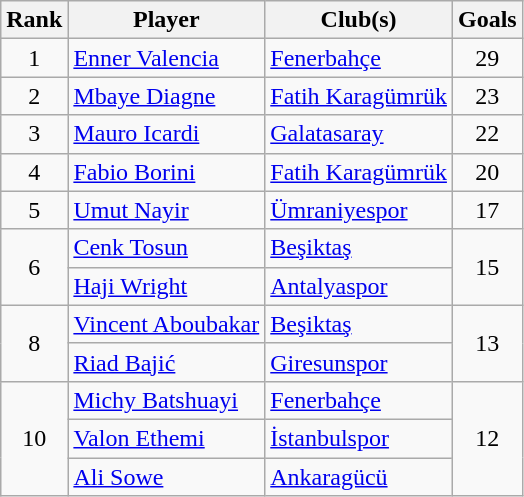<table class="wikitable" style="text-align:center;">
<tr>
<th>Rank</th>
<th>Player</th>
<th>Club(s)</th>
<th>Goals</th>
</tr>
<tr>
<td>1</td>
<td align="left"> <a href='#'>Enner Valencia</a></td>
<td align="left"><a href='#'>Fenerbahçe</a></td>
<td>29</td>
</tr>
<tr>
<td>2</td>
<td align="left"> <a href='#'>Mbaye Diagne</a></td>
<td align="left"><a href='#'>Fatih Karagümrük</a></td>
<td>23</td>
</tr>
<tr>
<td>3</td>
<td align="left"> <a href='#'>Mauro Icardi</a></td>
<td align="left"><a href='#'>Galatasaray</a></td>
<td>22</td>
</tr>
<tr>
<td>4</td>
<td align="left"> <a href='#'>Fabio Borini</a></td>
<td align="left"><a href='#'>Fatih Karagümrük</a></td>
<td>20</td>
</tr>
<tr>
<td>5</td>
<td align="left"> <a href='#'>Umut Nayir</a></td>
<td align="left"><a href='#'>Ümraniyespor</a></td>
<td>17</td>
</tr>
<tr>
<td rowspan="2">6</td>
<td align="left"> <a href='#'>Cenk Tosun</a></td>
<td align="left"><a href='#'>Beşiktaş</a></td>
<td rowspan="2">15</td>
</tr>
<tr>
<td align="left"> <a href='#'>Haji Wright</a></td>
<td align="left"><a href='#'>Antalyaspor</a></td>
</tr>
<tr>
<td rowspan="2">8</td>
<td align="left"> <a href='#'>Vincent Aboubakar</a></td>
<td align="left"><a href='#'>Beşiktaş</a></td>
<td rowspan="2">13</td>
</tr>
<tr>
<td align="left"> <a href='#'>Riad Bajić</a></td>
<td align="left"><a href='#'>Giresunspor</a></td>
</tr>
<tr>
<td rowspan="3">10</td>
<td align="left"> <a href='#'>Michy Batshuayi</a></td>
<td align="left"><a href='#'>Fenerbahçe</a></td>
<td rowspan="3">12</td>
</tr>
<tr>
<td align="left"> <a href='#'>Valon Ethemi</a></td>
<td align="left"><a href='#'>İstanbulspor</a></td>
</tr>
<tr>
<td align="left"> <a href='#'>Ali Sowe</a></td>
<td align="left"><a href='#'>Ankaragücü</a></td>
</tr>
</table>
